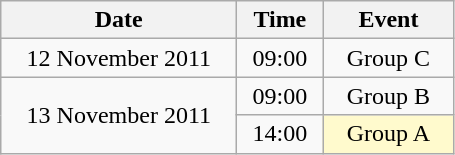<table class = "wikitable" style="text-align:center;">
<tr>
<th width=150>Date</th>
<th width=50>Time</th>
<th width=80>Event</th>
</tr>
<tr>
<td>12 November 2011</td>
<td>09:00</td>
<td>Group C</td>
</tr>
<tr>
<td rowspan=2>13 November 2011</td>
<td>09:00</td>
<td>Group B</td>
</tr>
<tr>
<td>14:00</td>
<td style=background:lemonchiffon>Group A</td>
</tr>
</table>
